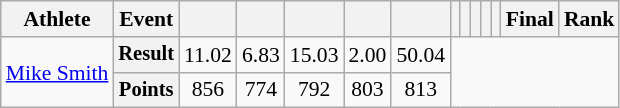<table class=wikitable style="font-size:90%;">
<tr>
<th>Athlete</th>
<th>Event</th>
<th></th>
<th></th>
<th></th>
<th></th>
<th></th>
<th></th>
<th></th>
<th></th>
<th></th>
<th></th>
<th>Final</th>
<th>Rank</th>
</tr>
<tr align=center>
<td rowspan=2 align=left><a href='#'>Mike Smith</a></td>
<th style="font-size:95%">Result</th>
<td>11.02</td>
<td>6.83</td>
<td>15.03</td>
<td>2.00</td>
<td>50.04</td>
<td colspan=7 rowspan=2></td>
</tr>
<tr align=center>
<th style="font-size:95%">Points</th>
<td>856</td>
<td>774</td>
<td>792</td>
<td>803</td>
<td>813</td>
</tr>
</table>
